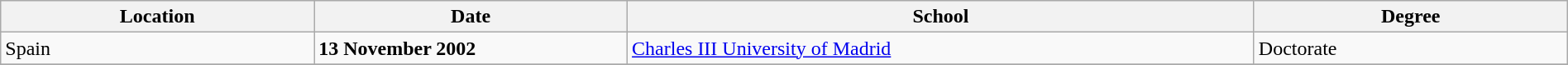<table class="wikitable" style="width:100%;">
<tr>
<th style="width:20%;">Location</th>
<th style="width:20%;">Date</th>
<th style="width:40%;">School</th>
<th style="width:20%;">Degree</th>
</tr>
<tr>
<td>Spain</td>
<td><strong>13 November 2002</strong></td>
<td><a href='#'>Charles III University of Madrid</a></td>
<td>Doctorate</td>
</tr>
<tr>
</tr>
</table>
